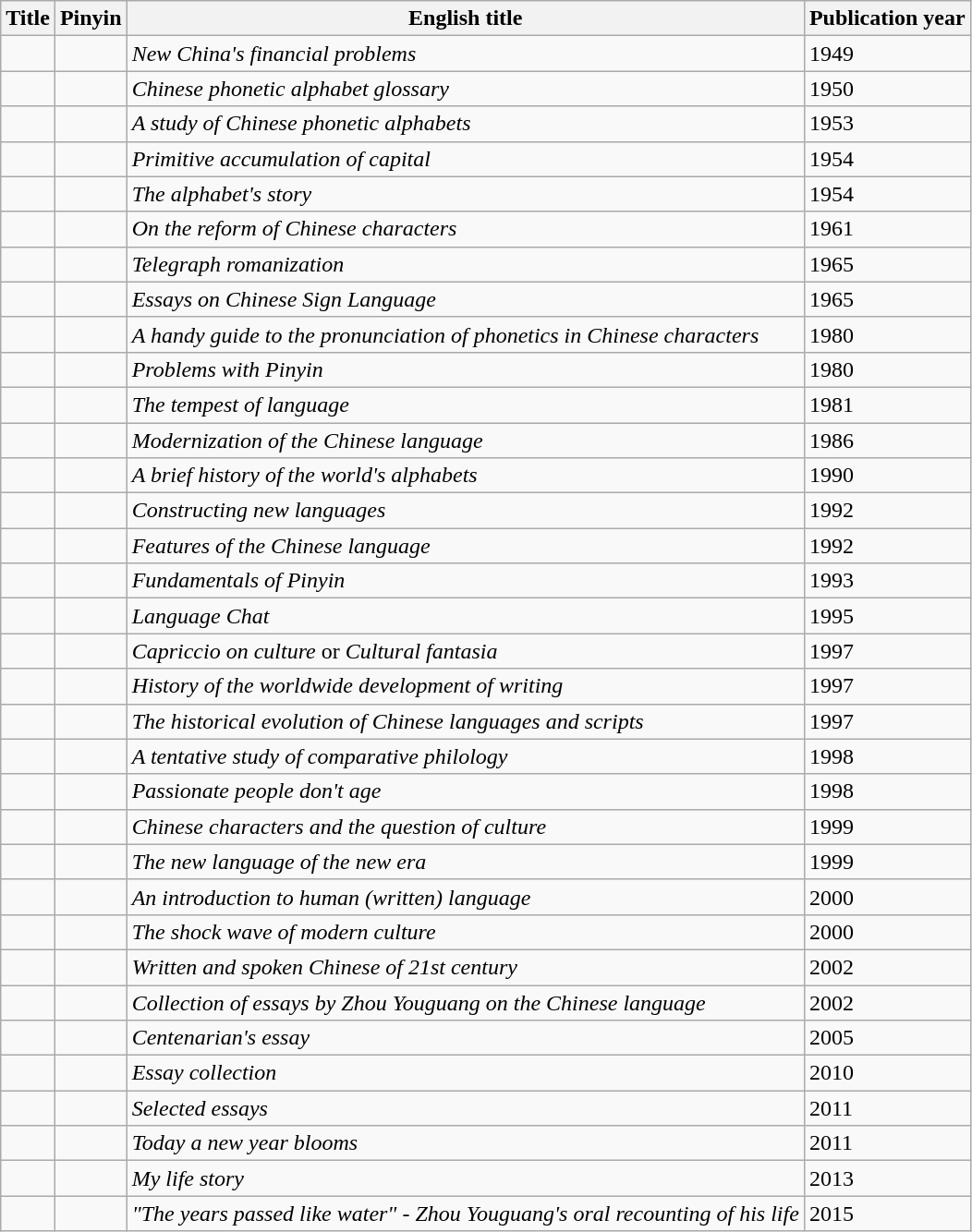<table class="wikitable sortable">
<tr>
<th>Title</th>
<th>Pinyin</th>
<th>English title</th>
<th>Publication year</th>
</tr>
<tr>
<td></td>
<td></td>
<td><em>New China's financial problems</em></td>
<td>1949</td>
</tr>
<tr>
<td></td>
<td></td>
<td><em>Chinese phonetic alphabet glossary</em></td>
<td>1950</td>
</tr>
<tr>
<td></td>
<td></td>
<td><em>A study of Chinese phonetic alphabets</em></td>
<td>1953</td>
</tr>
<tr>
<td></td>
<td></td>
<td><em>Primitive accumulation of capital</em></td>
<td>1954</td>
</tr>
<tr>
<td></td>
<td></td>
<td><em>The alphabet's story</em></td>
<td>1954</td>
</tr>
<tr>
<td></td>
<td></td>
<td><em>On the reform of Chinese characters</em></td>
<td>1961</td>
</tr>
<tr>
<td></td>
<td></td>
<td><em>Telegraph romanization</em></td>
<td>1965</td>
</tr>
<tr>
<td></td>
<td></td>
<td><em>Essays on Chinese Sign Language</em></td>
<td>1965</td>
</tr>
<tr>
<td></td>
<td></td>
<td><em>A handy guide to the pronunciation of phonetics in Chinese characters</em></td>
<td>1980</td>
</tr>
<tr>
<td></td>
<td></td>
<td><em>Problems with Pinyin</em></td>
<td>1980</td>
</tr>
<tr>
<td></td>
<td></td>
<td><em>The tempest of language</em></td>
<td>1981</td>
</tr>
<tr>
<td></td>
<td></td>
<td><em>Modernization of the Chinese language</em></td>
<td>1986</td>
</tr>
<tr>
<td></td>
<td></td>
<td><em>A brief history of the world's alphabets</em></td>
<td>1990</td>
</tr>
<tr>
<td></td>
<td></td>
<td><em>Constructing new languages</em></td>
<td>1992</td>
</tr>
<tr>
<td></td>
<td></td>
<td><em>Features of the Chinese language</em></td>
<td>1992</td>
</tr>
<tr>
<td></td>
<td></td>
<td><em>Fundamentals of Pinyin</em></td>
<td>1993</td>
</tr>
<tr>
<td></td>
<td></td>
<td><em>Language Chat</em></td>
<td>1995</td>
</tr>
<tr>
<td></td>
<td></td>
<td><em>Capriccio on culture</em> or <em>Cultural fantasia</em></td>
<td>1997</td>
</tr>
<tr>
<td></td>
<td></td>
<td><em>History of the worldwide development of writing</em></td>
<td>1997</td>
</tr>
<tr>
<td></td>
<td></td>
<td><em>The historical evolution of Chinese languages and scripts</em></td>
<td>1997</td>
</tr>
<tr>
<td></td>
<td></td>
<td><em>A tentative study of comparative philology</em></td>
<td>1998</td>
</tr>
<tr>
<td></td>
<td></td>
<td><em>Passionate people don't age</em></td>
<td>1998</td>
</tr>
<tr>
<td></td>
<td></td>
<td><em>Chinese characters and the question of culture</em></td>
<td>1999</td>
</tr>
<tr>
<td></td>
<td></td>
<td><em>The new language of the new era</em></td>
<td>1999</td>
</tr>
<tr>
<td></td>
<td></td>
<td><em>An introduction to human (written) language</em></td>
<td>2000</td>
</tr>
<tr>
<td></td>
<td></td>
<td><em>The shock wave of modern culture</em></td>
<td>2000</td>
</tr>
<tr>
<td></td>
<td></td>
<td><em>Written and spoken Chinese of 21st century</em></td>
<td>2002</td>
</tr>
<tr>
<td></td>
<td></td>
<td><em>Collection of essays by Zhou Youguang on the Chinese language</em></td>
<td>2002</td>
</tr>
<tr>
<td></td>
<td></td>
<td><em>Centenarian's essay</em></td>
<td>2005</td>
</tr>
<tr>
<td></td>
<td></td>
<td><em>Essay collection</em></td>
<td>2010</td>
</tr>
<tr>
<td></td>
<td></td>
<td><em>Selected essays</em></td>
<td>2011</td>
</tr>
<tr>
<td></td>
<td></td>
<td><em>Today a new year blooms</em></td>
<td>2011</td>
</tr>
<tr>
<td></td>
<td></td>
<td><em>My life story</em></td>
<td>2013</td>
</tr>
<tr>
<td></td>
<td></td>
<td><em>"The years passed like water" - Zhou Youguang's oral recounting of his life</em></td>
<td>2015</td>
</tr>
</table>
